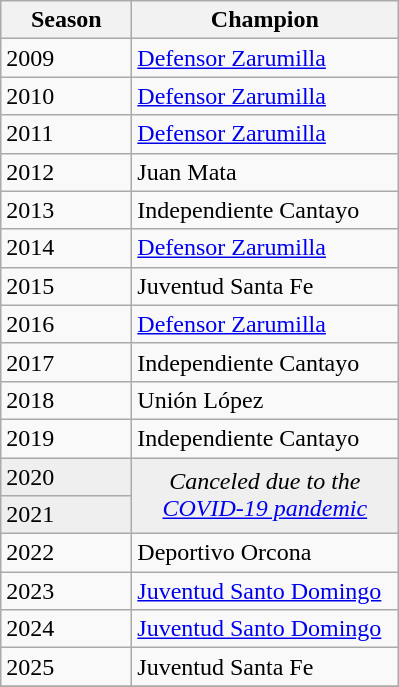<table class="wikitable sortable">
<tr>
<th width=80px>Season</th>
<th width=170px>Champion</th>
</tr>
<tr>
<td>2009</td>
<td><a href='#'>Defensor Zarumilla</a></td>
</tr>
<tr>
<td>2010</td>
<td><a href='#'>Defensor Zarumilla</a></td>
</tr>
<tr>
<td>2011</td>
<td><a href='#'>Defensor Zarumilla</a></td>
</tr>
<tr>
<td>2012</td>
<td>Juan Mata</td>
</tr>
<tr>
<td>2013</td>
<td>Independiente Cantayo</td>
</tr>
<tr>
<td>2014</td>
<td><a href='#'>Defensor Zarumilla</a></td>
</tr>
<tr>
<td>2015</td>
<td>Juventud Santa Fe</td>
</tr>
<tr>
<td>2016</td>
<td><a href='#'>Defensor Zarumilla</a></td>
</tr>
<tr>
<td>2017</td>
<td>Independiente Cantayo</td>
</tr>
<tr>
<td>2018</td>
<td>Unión López</td>
</tr>
<tr>
<td>2019</td>
<td>Independiente Cantayo</td>
</tr>
<tr bgcolor=#efefef>
<td>2020</td>
<td rowspan=2 colspan="1" align=center><em>Canceled due to the <a href='#'>COVID-19 pandemic</a></em></td>
</tr>
<tr bgcolor=#efefef>
<td>2021</td>
</tr>
<tr>
<td>2022</td>
<td>Deportivo Orcona</td>
</tr>
<tr>
<td>2023</td>
<td><a href='#'>Juventud Santo Domingo</a></td>
</tr>
<tr>
<td>2024</td>
<td><a href='#'>Juventud Santo Domingo</a></td>
</tr>
<tr>
<td>2025</td>
<td>Juventud Santa Fe</td>
</tr>
<tr>
</tr>
</table>
